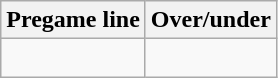<table class="wikitable">
<tr align="center">
<th style=>Pregame line</th>
<th style=>Over/under</th>
</tr>
<tr align="center">
<td> </td>
<td> </td>
</tr>
</table>
